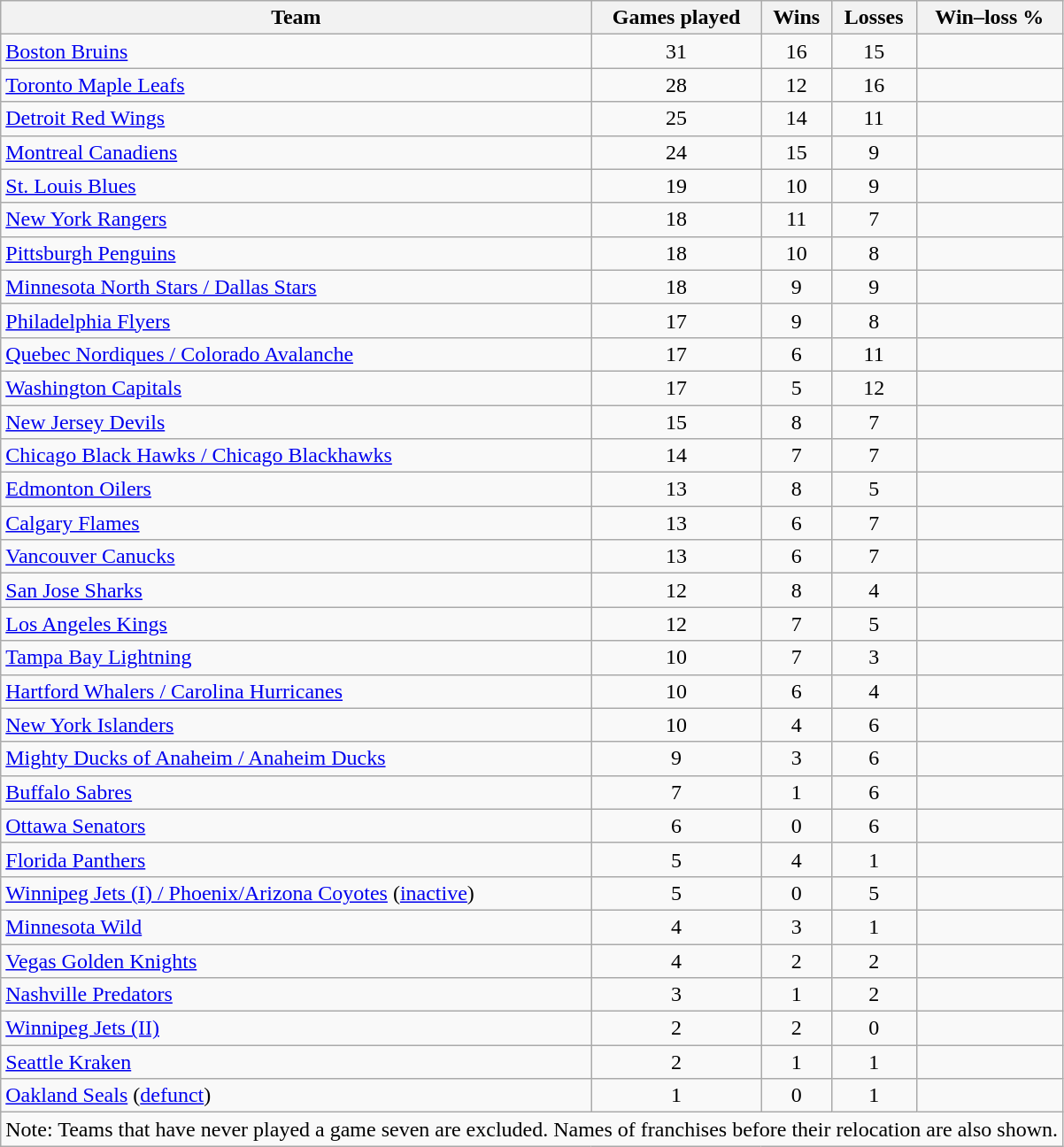<table class="wikitable sortable" style="text-align:center">
<tr>
<th>Team</th>
<th>Games played</th>
<th>Wins</th>
<th>Losses</th>
<th>Win–loss %</th>
</tr>
<tr>
<td align=left><a href='#'>Boston Bruins</a></td>
<td>31</td>
<td>16</td>
<td>15</td>
<td></td>
</tr>
<tr>
<td align=left><a href='#'>Toronto Maple Leafs</a></td>
<td>28</td>
<td>12</td>
<td>16</td>
<td></td>
</tr>
<tr>
<td align=left><a href='#'>Detroit Red Wings</a></td>
<td>25</td>
<td>14</td>
<td>11</td>
<td></td>
</tr>
<tr>
<td align=left><a href='#'>Montreal Canadiens</a></td>
<td>24</td>
<td>15</td>
<td>9</td>
<td></td>
</tr>
<tr>
<td align=left><a href='#'>St. Louis Blues</a></td>
<td>19</td>
<td>10</td>
<td>9</td>
<td></td>
</tr>
<tr>
<td align=left><a href='#'>New York Rangers</a></td>
<td>18</td>
<td>11</td>
<td>7</td>
<td></td>
</tr>
<tr>
<td align=left><a href='#'>Pittsburgh Penguins</a></td>
<td>18</td>
<td>10</td>
<td>8</td>
<td></td>
</tr>
<tr>
<td align=left><a href='#'>Minnesota North Stars / Dallas Stars</a></td>
<td>18</td>
<td>9</td>
<td>9</td>
<td></td>
</tr>
<tr>
<td align=left><a href='#'>Philadelphia Flyers</a></td>
<td>17</td>
<td>9</td>
<td>8</td>
<td></td>
</tr>
<tr>
<td align=left><a href='#'>Quebec Nordiques / Colorado Avalanche</a></td>
<td>17</td>
<td>6</td>
<td>11</td>
<td></td>
</tr>
<tr>
<td align=left><a href='#'>Washington Capitals</a></td>
<td>17</td>
<td>5</td>
<td>12</td>
<td></td>
</tr>
<tr>
<td align=left><a href='#'>New Jersey Devils</a></td>
<td>15</td>
<td>8</td>
<td>7</td>
<td></td>
</tr>
<tr>
<td align=left><a href='#'>Chicago Black Hawks / Chicago Blackhawks</a></td>
<td>14</td>
<td>7</td>
<td>7</td>
<td></td>
</tr>
<tr>
<td align=left><a href='#'>Edmonton Oilers</a></td>
<td>13</td>
<td>8</td>
<td>5</td>
<td></td>
</tr>
<tr>
<td align=left><a href='#'>Calgary Flames</a></td>
<td>13</td>
<td>6</td>
<td>7</td>
<td></td>
</tr>
<tr>
<td align=left><a href='#'>Vancouver Canucks</a></td>
<td>13</td>
<td>6</td>
<td>7</td>
<td></td>
</tr>
<tr>
<td align=left><a href='#'>San Jose Sharks</a></td>
<td>12</td>
<td>8</td>
<td>4</td>
<td></td>
</tr>
<tr>
<td align=left><a href='#'>Los Angeles Kings</a></td>
<td>12</td>
<td>7</td>
<td>5</td>
<td></td>
</tr>
<tr>
<td align=left><a href='#'>Tampa Bay Lightning</a></td>
<td>10</td>
<td>7</td>
<td>3</td>
<td></td>
</tr>
<tr>
<td align=left><a href='#'>Hartford Whalers / Carolina Hurricanes</a></td>
<td>10</td>
<td>6</td>
<td>4</td>
<td></td>
</tr>
<tr>
<td align=left><a href='#'>New York Islanders</a></td>
<td>10</td>
<td>4</td>
<td>6</td>
<td></td>
</tr>
<tr>
<td align=left><a href='#'>Mighty Ducks of Anaheim / Anaheim Ducks</a></td>
<td>9</td>
<td>3</td>
<td>6</td>
<td></td>
</tr>
<tr>
<td align=left><a href='#'>Buffalo Sabres</a></td>
<td>7</td>
<td>1</td>
<td>6</td>
<td></td>
</tr>
<tr>
<td align=left><a href='#'>Ottawa Senators</a></td>
<td>6</td>
<td>0</td>
<td>6</td>
<td></td>
</tr>
<tr>
<td align=left><a href='#'>Florida Panthers</a></td>
<td>5</td>
<td>4</td>
<td>1</td>
<td></td>
</tr>
<tr>
<td align=left><a href='#'>Winnipeg Jets (I) / Phoenix/Arizona Coyotes</a> (<a href='#'>inactive</a>)</td>
<td>5</td>
<td>0</td>
<td>5</td>
<td></td>
</tr>
<tr>
<td align=left><a href='#'>Minnesota Wild</a></td>
<td>4</td>
<td>3</td>
<td>1</td>
<td></td>
</tr>
<tr>
<td align=left><a href='#'>Vegas Golden Knights</a></td>
<td>4</td>
<td>2</td>
<td>2</td>
<td></td>
</tr>
<tr>
<td align=left><a href='#'>Nashville Predators</a></td>
<td>3</td>
<td>1</td>
<td>2</td>
<td></td>
</tr>
<tr>
<td align=left><a href='#'>Winnipeg Jets (II)</a></td>
<td>2</td>
<td>2</td>
<td>0</td>
<td></td>
</tr>
<tr>
<td align=left><a href='#'>Seattle Kraken</a></td>
<td>2</td>
<td>1</td>
<td>1</td>
<td></td>
</tr>
<tr>
<td align=left><a href='#'>Oakland Seals</a> (<a href='#'>defunct</a>)</td>
<td>1</td>
<td>0</td>
<td>1</td>
<td></td>
</tr>
<tr class="sortbottom">
<td align=center colspan=5>Note: Teams that have never played a game seven are excluded. Names of franchises before their relocation are also shown.</td>
</tr>
</table>
